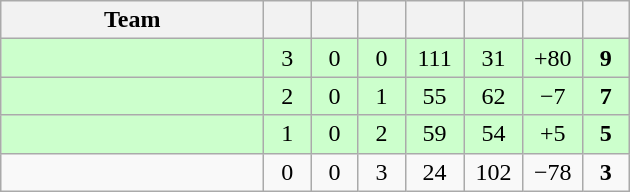<table class="wikitable" style="text-align:center;">
<tr>
<th style="width:10.5em;">Team</th>
<th style="width:1.5em;"></th>
<th style="width:1.5em;"></th>
<th style="width:1.5em;"></th>
<th style="width:2.0em;"></th>
<th style="width:2.0em;"></th>
<th style="width:2.0em;"></th>
<th style="width:1.5em;"></th>
</tr>
<tr bgcolor=#cfc>
<td align="left"></td>
<td>3</td>
<td>0</td>
<td>0</td>
<td>111</td>
<td>31</td>
<td>+80</td>
<td><strong>9</strong></td>
</tr>
<tr bgcolor=#cfc>
<td align="left"></td>
<td>2</td>
<td>0</td>
<td>1</td>
<td>55</td>
<td>62</td>
<td>−7</td>
<td><strong>7</strong></td>
</tr>
<tr bgcolor=#cfc>
<td align="left"></td>
<td>1</td>
<td>0</td>
<td>2</td>
<td>59</td>
<td>54</td>
<td>+5</td>
<td><strong>5</strong></td>
</tr>
<tr>
<td align="left"></td>
<td>0</td>
<td>0</td>
<td>3</td>
<td>24</td>
<td>102</td>
<td>−78</td>
<td><strong>3</strong></td>
</tr>
</table>
